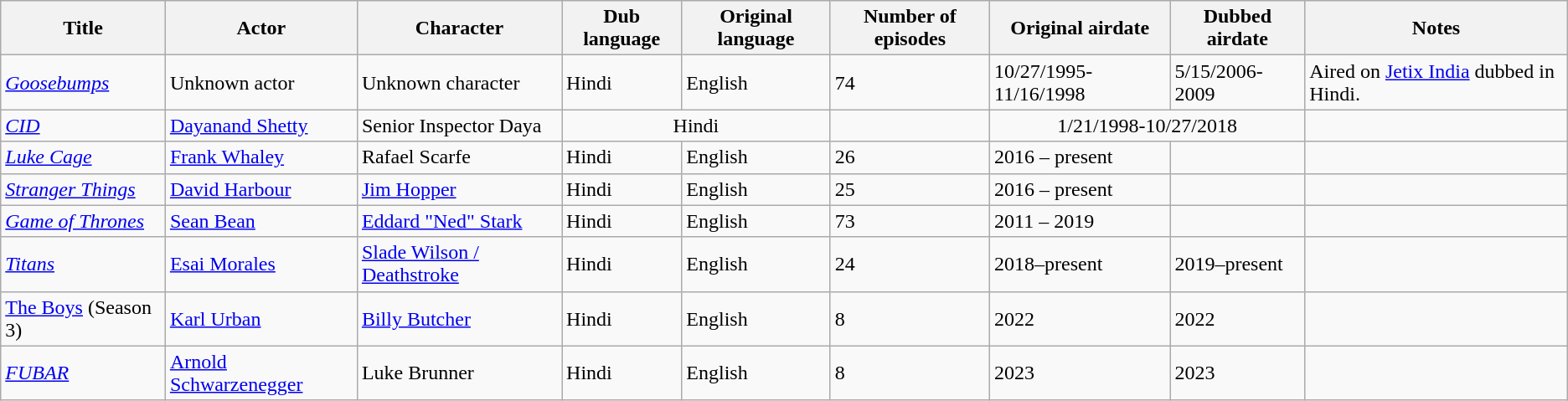<table class="wikitable">
<tr>
<th>Title</th>
<th>Actor</th>
<th>Character</th>
<th>Dub language</th>
<th>Original language</th>
<th>Number of episodes</th>
<th>Original airdate</th>
<th>Dubbed airdate</th>
<th>Notes</th>
</tr>
<tr>
<td><a href='#'><em>Goosebumps</em></a></td>
<td>Unknown actor</td>
<td>Unknown character</td>
<td>Hindi</td>
<td>English</td>
<td>74</td>
<td>10/27/1995-11/16/1998</td>
<td>5/15/2006-2009</td>
<td>Aired on <a href='#'>Jetix India</a> dubbed in Hindi.</td>
</tr>
<tr>
<td><a href='#'><em>CID</em></a></td>
<td><a href='#'>Dayanand Shetty</a></td>
<td>Senior Inspector Daya</td>
<td colspan="2" style="text-align:center">Hindi</td>
<td></td>
<td colspan="2" style="text-align:center">1/21/1998-10/27/2018</td>
<td></td>
</tr>
<tr>
<td><a href='#'><em>Luke Cage</em></a></td>
<td><a href='#'>Frank Whaley</a></td>
<td>Rafael Scarfe</td>
<td>Hindi</td>
<td>English</td>
<td>26</td>
<td>2016 – present</td>
<td></td>
<td></td>
</tr>
<tr>
<td><em><a href='#'>Stranger Things</a></em></td>
<td><a href='#'>David Harbour</a></td>
<td><a href='#'>Jim Hopper</a></td>
<td>Hindi</td>
<td>English</td>
<td>25</td>
<td>2016 – present</td>
<td></td>
<td></td>
</tr>
<tr>
<td><em><a href='#'>Game of Thrones</a></em></td>
<td><a href='#'>Sean Bean</a></td>
<td><a href='#'>Eddard "Ned" Stark</a></td>
<td>Hindi</td>
<td>English</td>
<td>73</td>
<td>2011 – 2019</td>
<td></td>
<td></td>
</tr>
<tr>
<td><a href='#'><em>Titans</em></a></td>
<td><a href='#'>Esai Morales</a></td>
<td><a href='#'>Slade Wilson / Deathstroke</a></td>
<td>Hindi</td>
<td>English</td>
<td>24</td>
<td>2018–present</td>
<td>2019–present</td>
<td></td>
</tr>
<tr>
<td><a href='#'>The Boys</a> (Season 3)</td>
<td><a href='#'>Karl Urban</a></td>
<td><a href='#'>Billy Butcher</a></td>
<td>Hindi</td>
<td>English</td>
<td>8</td>
<td>2022</td>
<td>2022</td>
<td></td>
</tr>
<tr>
<td><em><a href='#'>FUBAR</a></em></td>
<td><a href='#'>Arnold Schwarzenegger</a></td>
<td>Luke Brunner</td>
<td>Hindi</td>
<td>English</td>
<td>8</td>
<td>2023</td>
<td>2023</td>
<td></td>
</tr>
</table>
